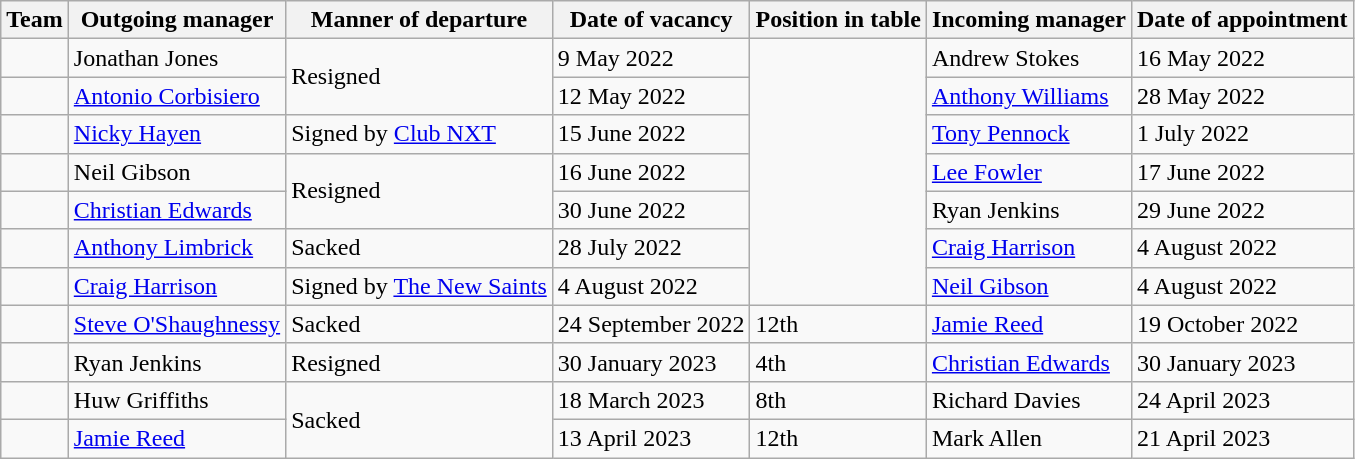<table class="wikitable sortable">
<tr>
<th>Team</th>
<th>Outgoing manager</th>
<th>Manner of departure</th>
<th>Date of vacancy</th>
<th>Position in table</th>
<th>Incoming manager</th>
<th>Date of appointment</th>
</tr>
<tr>
<td></td>
<td> Jonathan Jones</td>
<td rowspan="2">Resigned</td>
<td>9 May 2022</td>
<td rowspan="7"></td>
<td> Andrew Stokes</td>
<td>16 May 2022</td>
</tr>
<tr>
<td></td>
<td> <a href='#'>Antonio Corbisiero</a></td>
<td>12 May 2022</td>
<td> <a href='#'>Anthony Williams</a></td>
<td>28 May 2022</td>
</tr>
<tr>
<td></td>
<td> <a href='#'>Nicky Hayen</a></td>
<td>Signed by  <a href='#'>Club NXT</a></td>
<td>15 June 2022</td>
<td> <a href='#'>Tony Pennock</a></td>
<td>1 July 2022</td>
</tr>
<tr>
<td></td>
<td> Neil Gibson</td>
<td rowspan="2">Resigned</td>
<td>16 June 2022</td>
<td> <a href='#'>Lee Fowler</a></td>
<td>17 June 2022</td>
</tr>
<tr>
<td></td>
<td> <a href='#'>Christian Edwards</a></td>
<td>30 June 2022</td>
<td> Ryan Jenkins</td>
<td>29 June 2022</td>
</tr>
<tr>
<td></td>
<td> <a href='#'>Anthony Limbrick</a></td>
<td>Sacked</td>
<td>28 July 2022</td>
<td> <a href='#'>Craig Harrison</a></td>
<td>4 August 2022</td>
</tr>
<tr>
<td></td>
<td> <a href='#'>Craig Harrison</a></td>
<td>Signed by <a href='#'>The New Saints</a></td>
<td>4 August 2022</td>
<td> <a href='#'>Neil Gibson</a></td>
<td>4 August 2022</td>
</tr>
<tr>
<td></td>
<td> <a href='#'>Steve O'Shaughnessy</a></td>
<td>Sacked</td>
<td>24 September 2022</td>
<td>12th</td>
<td> <a href='#'>Jamie Reed</a></td>
<td>19 October 2022</td>
</tr>
<tr>
<td></td>
<td> Ryan Jenkins</td>
<td>Resigned</td>
<td>30 January 2023</td>
<td>4th</td>
<td> <a href='#'>Christian Edwards</a></td>
<td>30 January 2023</td>
</tr>
<tr>
<td></td>
<td> Huw Griffiths</td>
<td rowspan="2">Sacked</td>
<td>18 March 2023</td>
<td>8th</td>
<td> Richard Davies</td>
<td>24 April 2023</td>
</tr>
<tr>
<td></td>
<td> <a href='#'>Jamie Reed</a></td>
<td>13 April 2023</td>
<td>12th</td>
<td> Mark Allen</td>
<td>21 April 2023</td>
</tr>
</table>
